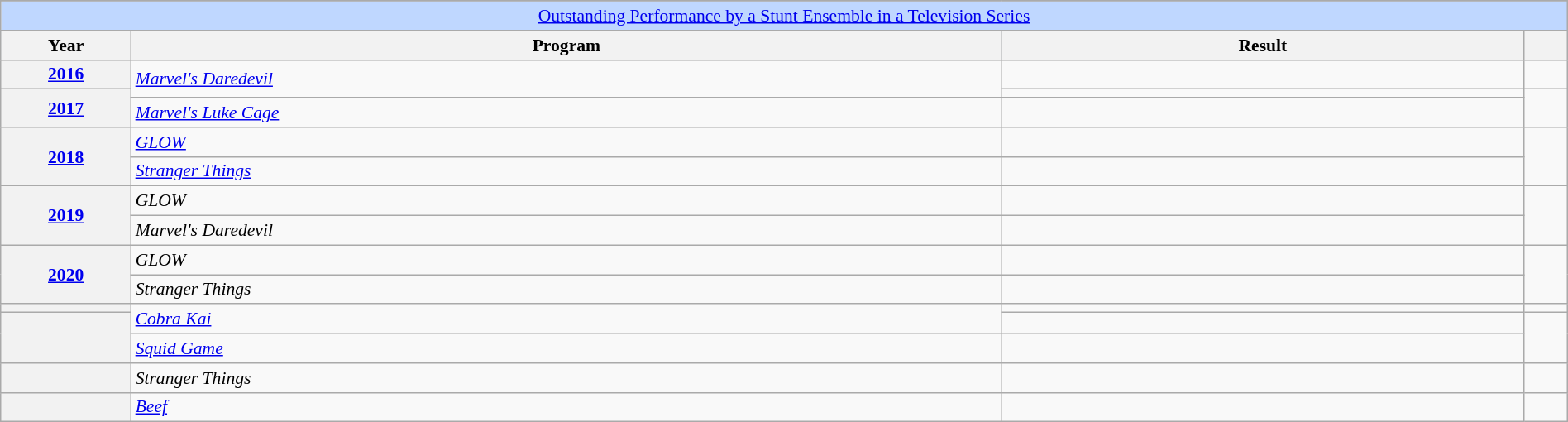<table class="wikitable plainrowheaders" style="font-size: 90%" width=100%>
<tr>
</tr>
<tr ---- bgcolor="#bfd7ff">
<td colspan=6 align=center><a href='#'>Outstanding Performance by a Stunt Ensemble in a Television Series</a></td>
</tr>
<tr ---- bgcolor="#ebf5ff">
<th scope="col" style="width:3%;">Year</th>
<th scope="col" style="width:20%;">Program</th>
<th scope="col" style="width:12%;">Result</th>
<th scope="col" class="unsortable" style="width:1%;"></th>
</tr>
<tr>
<th scope=row style="text-align: center;"><a href='#'>2016</a></th>
<td rowspan="2"><em><a href='#'>Marvel's Daredevil</a></em></td>
<td></td>
<td style="text-align: center;"></td>
</tr>
<tr>
<th scope=row rowspan="2" style="text-align: center;"><a href='#'>2017</a></th>
<td></td>
<td rowspan="2" style="text-align: center;"></td>
</tr>
<tr>
<td><em><a href='#'>Marvel's Luke Cage</a></em></td>
<td></td>
</tr>
<tr>
<th scope=row rowspan="2" style="text-align: center;"><a href='#'>2018</a></th>
<td><em><a href='#'>GLOW</a></em></td>
<td></td>
<td rowspan="2" style="text-align: center;"></td>
</tr>
<tr>
<td><em><a href='#'>Stranger Things</a></em></td>
<td></td>
</tr>
<tr>
<th scope=row rowspan="2" style="text-align: center;"><a href='#'>2019</a></th>
<td><em>GLOW</em></td>
<td></td>
<td rowspan="2" style="text-align: center;"></td>
</tr>
<tr>
<td><em>Marvel's Daredevil</em></td>
<td></td>
</tr>
<tr>
<th scope=row rowspan="2" style="text-align: center;"><a href='#'>2020</a></th>
<td><em>GLOW</em></td>
<td></td>
<td rowspan="2" style="text-align: center;"></td>
</tr>
<tr>
<td><em>Stranger Things</em></td>
<td></td>
</tr>
<tr>
<th scope="row"></th>
<td rowspan="2"><em><a href='#'>Cobra Kai</a></em></td>
<td></td>
<td align="center"></td>
</tr>
<tr>
<th scope="row" rowspan="2"></th>
<td></td>
<td rowspan="2" align="center"></td>
</tr>
<tr>
<td><em><a href='#'>Squid Game</a></em></td>
<td></td>
</tr>
<tr>
<th scope="row"></th>
<td><em>Stranger Things</em></td>
<td></td>
<td align="center"></td>
</tr>
<tr>
<th scope="row"></th>
<td><em><a href='#'>Beef</a></em></td>
<td></td>
<td align="center"></td>
</tr>
</table>
